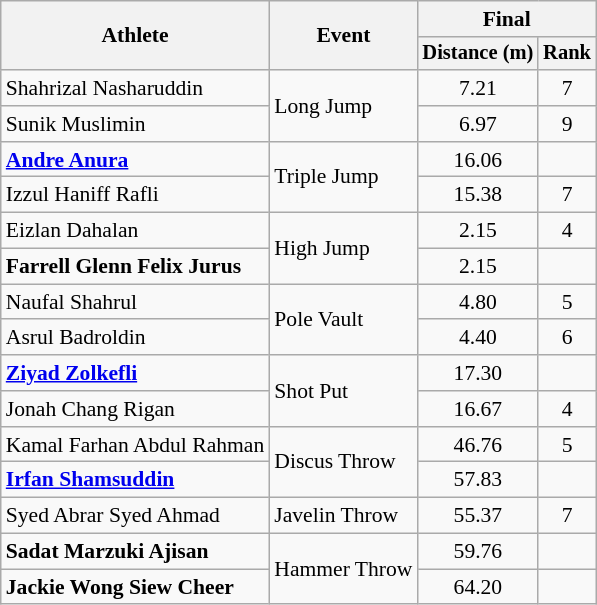<table class=wikitable style="font-size:90%">
<tr>
<th rowspan="2">Athlete</th>
<th rowspan="2">Event</th>
<th colspan="2">Final</th>
</tr>
<tr style="font-size:95%">
<th>Distance (m)</th>
<th>Rank</th>
</tr>
<tr align="center">
<td align="left">Shahrizal Nasharuddin</td>
<td align="left" rowspan=2>Long Jump</td>
<td>7.21</td>
<td>7</td>
</tr>
<tr align="center">
<td align="left">Sunik Muslimin</td>
<td>6.97</td>
<td>9</td>
</tr>
<tr align="center">
<td align="left"><strong><a href='#'>Andre Anura</a></strong></td>
<td align="left" rowspan=2>Triple Jump</td>
<td>16.06</td>
<td></td>
</tr>
<tr align="center">
<td align="left">Izzul Haniff Rafli</td>
<td>15.38</td>
<td>7</td>
</tr>
<tr align="center">
<td align="left">Eizlan Dahalan</td>
<td align="left" rowspan=2>High Jump</td>
<td>2.15</td>
<td>4</td>
</tr>
<tr align="center">
<td align="left"><strong>Farrell Glenn Felix Jurus</strong></td>
<td>2.15</td>
<td></td>
</tr>
<tr align="center">
<td align="left">Naufal Shahrul</td>
<td align="left" rowspan=2>Pole Vault</td>
<td>4.80</td>
<td>5</td>
</tr>
<tr align="center">
<td align="left">Asrul Badroldin</td>
<td>4.40</td>
<td>6</td>
</tr>
<tr align="center">
<td align="left"><strong><a href='#'>Ziyad Zolkefli</a></strong></td>
<td align="left" rowspan=2>Shot Put</td>
<td>17.30</td>
<td></td>
</tr>
<tr align="center">
<td align="left">Jonah Chang Rigan</td>
<td>16.67</td>
<td>4</td>
</tr>
<tr align="center">
<td align="left">Kamal Farhan Abdul Rahman</td>
<td align="left" rowspan=2>Discus Throw</td>
<td>46.76</td>
<td>5</td>
</tr>
<tr align="center">
<td align="left"><strong><a href='#'>Irfan Shamsuddin</a></strong></td>
<td>57.83</td>
<td></td>
</tr>
<tr align="center">
<td align="left">Syed Abrar Syed Ahmad</td>
<td align="left">Javelin Throw</td>
<td>55.37</td>
<td>7</td>
</tr>
<tr align="center">
<td align="left"><strong>Sadat Marzuki Ajisan</strong></td>
<td align="left" rowspan=2>Hammer Throw</td>
<td>59.76</td>
<td></td>
</tr>
<tr align="center">
<td align="left"><strong>Jackie Wong Siew Cheer</strong></td>
<td>64.20</td>
<td></td>
</tr>
</table>
